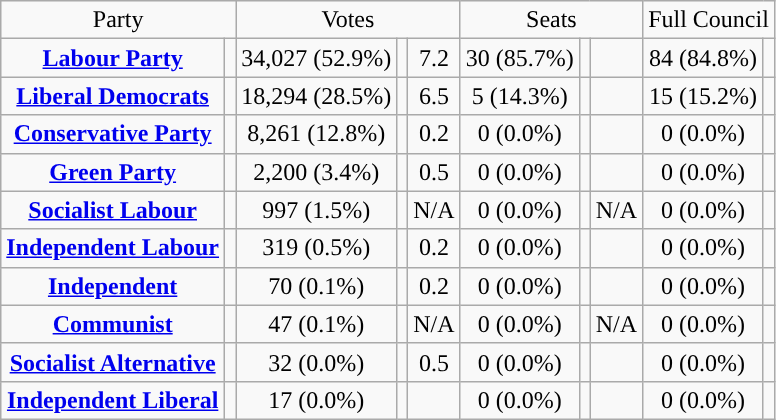<table class=wikitable style="text-align:center;">
<tr>
<td colspan=2>Party</td>
<td colspan=3>Votes</td>
<td colspan=3>Seats</td>
<td colspan=3>Full Council</td>
</tr>
<tr>
<td><strong><a href='#'>Labour Party</a></strong></td>
<td style="background:"></td>
<td>34,027 (52.9%)</td>
<td></td>
<td> 7.2</td>
<td>30 (85.7%)</td>
<td></td>
<td></td>
<td>84 (84.8%)</td>
<td></td>
</tr>
<tr>
<td><strong><a href='#'>Liberal Democrats</a></strong></td>
<td style="background:"></td>
<td>18,294 (28.5%)</td>
<td></td>
<td> 6.5</td>
<td>5 (14.3%)</td>
<td></td>
<td></td>
<td>15 (15.2%)</td>
<td></td>
</tr>
<tr>
<td><strong><a href='#'>Conservative Party</a></strong></td>
<td style="background:"></td>
<td>8,261 (12.8%)</td>
<td></td>
<td> 0.2</td>
<td>0 (0.0%)</td>
<td></td>
<td></td>
<td>0 (0.0%)</td>
<td></td>
</tr>
<tr>
<td><strong><a href='#'>Green Party</a></strong></td>
<td style="background:"></td>
<td>2,200 (3.4%)</td>
<td></td>
<td> 0.5</td>
<td>0 (0.0%)</td>
<td></td>
<td></td>
<td>0 (0.0%)</td>
<td></td>
</tr>
<tr>
<td><strong><a href='#'>Socialist Labour</a></strong></td>
<td style="background:"></td>
<td>997 (1.5%)</td>
<td></td>
<td>N/A</td>
<td>0 (0.0%)</td>
<td></td>
<td>N/A</td>
<td>0 (0.0%)</td>
<td></td>
</tr>
<tr>
<td><strong><a href='#'>Independent Labour</a></strong></td>
<td style="background:"></td>
<td>319 (0.5%)</td>
<td></td>
<td> 0.2</td>
<td>0 (0.0%)</td>
<td></td>
<td></td>
<td>0 (0.0%)</td>
<td></td>
</tr>
<tr>
<td><strong><a href='#'>Independent</a></strong></td>
<td style="background:"></td>
<td>70 (0.1%)</td>
<td></td>
<td> 0.2</td>
<td>0 (0.0%)</td>
<td></td>
<td></td>
<td>0 (0.0%)</td>
<td></td>
</tr>
<tr>
<td><strong><a href='#'>Communist</a></strong></td>
<td style="background:"></td>
<td>47 (0.1%)</td>
<td></td>
<td>N/A</td>
<td>0 (0.0%)</td>
<td></td>
<td>N/A</td>
<td>0 (0.0%)</td>
<td></td>
</tr>
<tr>
<td><strong><a href='#'>Socialist Alternative</a></strong></td>
<td style="background:"></td>
<td>32 (0.0%)</td>
<td></td>
<td> 0.5</td>
<td>0 (0.0%)</td>
<td></td>
<td></td>
<td>0 (0.0%)</td>
<td></td>
</tr>
<tr>
<td><strong><a href='#'>Independent Liberal</a></strong></td>
<td style="background:"></td>
<td>17 (0.0%)</td>
<td></td>
<td></td>
<td>0 (0.0%)</td>
<td></td>
<td></td>
<td>0 (0.0%)</td>
<td></td>
</tr>
</table>
